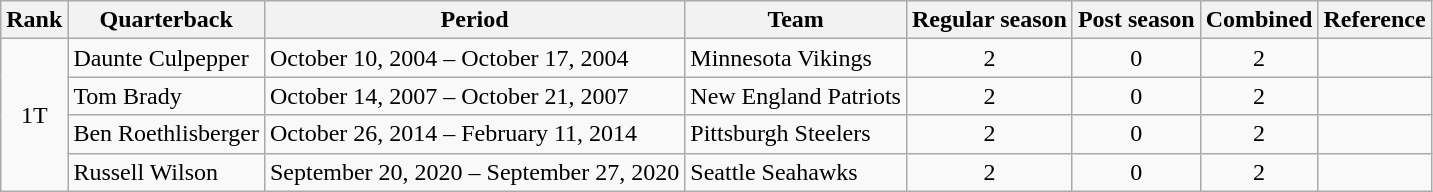<table class="wikitable">
<tr>
<th>Rank</th>
<th>Quarterback</th>
<th>Period</th>
<th>Team</th>
<th>Regular season</th>
<th>Post season</th>
<th>Combined</th>
<th>Reference</th>
</tr>
<tr>
<td style="text-align:center;" rowspan="4">1T</td>
<td>Daunte Culpepper</td>
<td>October 10, 2004 – October 17, 2004</td>
<td>Minnesota Vikings</td>
<td style="text-align:center;">2</td>
<td style="text-align:center;">0</td>
<td style="text-align:center;">2</td>
<td style="text-align:center;"></td>
</tr>
<tr>
<td>Tom Brady</td>
<td>October 14, 2007 – October 21, 2007</td>
<td>New England Patriots</td>
<td style="text-align:center;">2</td>
<td style="text-align:center;">0</td>
<td style="text-align:center;">2</td>
<td style="text-align:center;"></td>
</tr>
<tr>
<td>Ben Roethlisberger</td>
<td>October 26, 2014 – February 11, 2014</td>
<td>Pittsburgh Steelers</td>
<td style="text-align:center;">2</td>
<td style="text-align:center;">0</td>
<td style="text-align:center;">2</td>
<td style="text-align:center;"></td>
</tr>
<tr>
<td>Russell Wilson</td>
<td>September 20, 2020 – September 27, 2020</td>
<td>Seattle Seahawks</td>
<td style="text-align:center;">2</td>
<td style="text-align:center;">0</td>
<td style="text-align:center;">2</td>
<td style="text-align:center;"></td>
</tr>
</table>
